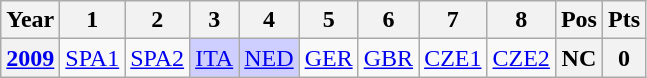<table class="wikitable" style="text-align:center">
<tr>
<th>Year</th>
<th>1</th>
<th>2</th>
<th>3</th>
<th>4</th>
<th>5</th>
<th>6</th>
<th>7</th>
<th>8</th>
<th>Pos</th>
<th>Pts</th>
</tr>
<tr>
<th><a href='#'>2009</a></th>
<td style="background:#;"><a href='#'>SPA1</a><br></td>
<td style="background:#;"><a href='#'>SPA2</a><br></td>
<td style="background:#cfcfff;"><a href='#'>ITA</a><br></td>
<td style="background:#cfcfff;"><a href='#'>NED</a><br></td>
<td style="background:#;"><a href='#'>GER</a><br></td>
<td style="background:#;"><a href='#'>GBR</a><br></td>
<td style="background:#;"><a href='#'>CZE1</a><br></td>
<td style="background:#;"><a href='#'>CZE2</a><br></td>
<th>NC</th>
<th>0</th>
</tr>
</table>
